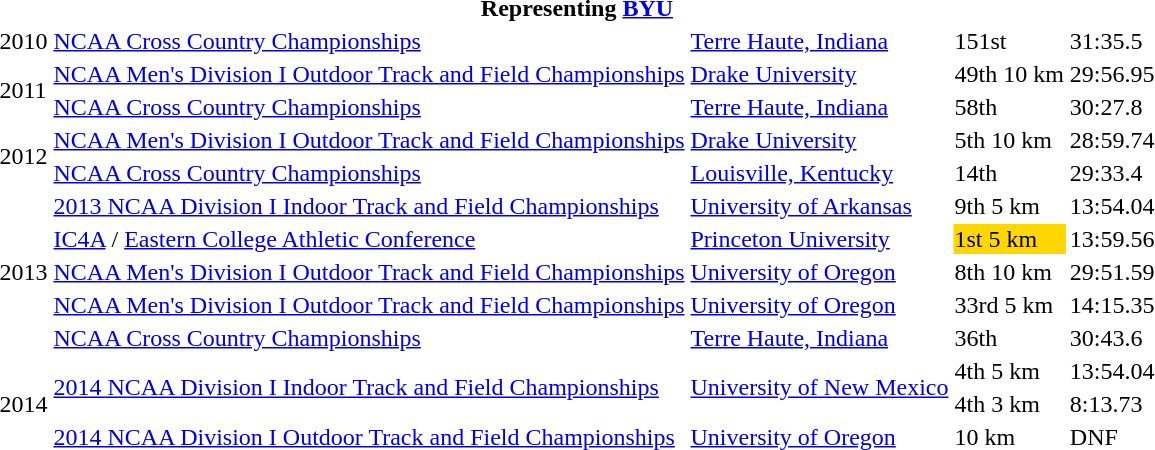<table>
<tr>
<th colspan=6>Representing <a href='#'>BYU</a></th>
</tr>
<tr>
<td>2010</td>
<td><a href='#'>NCAA Cross Country Championships</a></td>
<td><a href='#'>Terre Haute, Indiana</a></td>
<td>151st</td>
<td>31:35.5</td>
</tr>
<tr>
<td Rowspan=2>2011</td>
<td><a href='#'>NCAA Men's Division I Outdoor Track and Field Championships</a></td>
<td><a href='#'>Drake University</a></td>
<td>49th 10 km</td>
<td>29:56.95</td>
</tr>
<tr>
<td><a href='#'>NCAA Cross Country Championships</a></td>
<td><a href='#'>Terre Haute, Indiana</a></td>
<td>58th</td>
<td>30:27.8</td>
</tr>
<tr>
<td Rowspan=2>2012</td>
<td><a href='#'>NCAA Men's Division I Outdoor Track and Field Championships</a></td>
<td><a href='#'>Drake University</a></td>
<td>5th 10 km</td>
<td>28:59.74</td>
</tr>
<tr>
<td><a href='#'>NCAA Cross Country Championships</a></td>
<td><a href='#'>Louisville, Kentucky</a></td>
<td>14th</td>
<td>29:33.4</td>
</tr>
<tr>
<td Rowspan=5>2013</td>
<td><a href='#'>2013 NCAA Division I Indoor Track and Field Championships</a></td>
<td><a href='#'>University of Arkansas</a></td>
<td>9th 5 km</td>
<td>13:54.04</td>
</tr>
<tr>
<td><a href='#'>IC4A</a> / <a href='#'>Eastern College Athletic Conference</a></td>
<td><a href='#'>Princeton University</a></td>
<td bgcolor=gold>1st 5 km</td>
<td>13:59.56</td>
</tr>
<tr>
<td><a href='#'>NCAA Men's Division I Outdoor Track and Field Championships</a></td>
<td><a href='#'>University of Oregon</a></td>
<td>8th 10 km</td>
<td>29:51.59</td>
</tr>
<tr>
<td><a href='#'>NCAA Men's Division I Outdoor Track and Field Championships</a></td>
<td><a href='#'>University of Oregon</a></td>
<td>33rd 5 km</td>
<td>14:15.35</td>
</tr>
<tr>
<td><a href='#'>NCAA Cross Country Championships</a></td>
<td><a href='#'>Terre Haute, Indiana</a></td>
<td>36th</td>
<td>30:43.6</td>
</tr>
<tr>
<td Rowspan=3>2014</td>
<td Rowspan=2><a href='#'>2014 NCAA Division I Indoor Track and Field Championships</a></td>
<td Rowspan=2><a href='#'>University of New Mexico</a></td>
<td>4th 5 km</td>
<td>13:54.04</td>
</tr>
<tr>
<td>4th 3 km</td>
<td>8:13.73</td>
</tr>
<tr>
<td><a href='#'>2014 NCAA Division I Outdoor Track and Field Championships</a></td>
<td><a href='#'>University of Oregon</a></td>
<td>10 km</td>
<td>DNF</td>
</tr>
</table>
